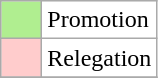<table class="wikitable">
<tr>
<td bgcolor="#B0EE90" width="20"></td>
<td bgcolor="#ffffff" align="left">Promotion</td>
</tr>
<tr>
<td bgcolor="#FFCCCC" width="20"></td>
<td bgcolor="#ffffff" align="left">Relegation</td>
</tr>
<tr>
</tr>
</table>
